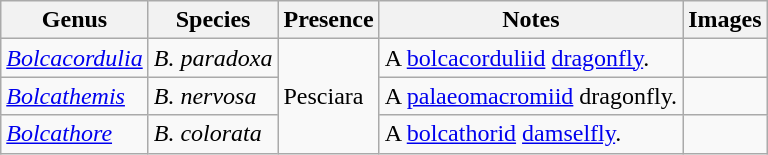<table class="wikitable" align="center">
<tr>
<th>Genus</th>
<th>Species</th>
<th>Presence</th>
<th>Notes</th>
<th>Images</th>
</tr>
<tr>
<td><em><a href='#'>Bolcacordulia</a></em></td>
<td><em>B. paradoxa</em></td>
<td rowspan="3">Pesciara</td>
<td>A <a href='#'>bolcacorduliid</a> <a href='#'>dragonfly</a>.</td>
<td></td>
</tr>
<tr>
<td><em><a href='#'>Bolcathemis</a></em></td>
<td><em>B. nervosa</em></td>
<td>A <a href='#'>palaeomacromiid</a> dragonfly.</td>
<td></td>
</tr>
<tr>
<td><em><a href='#'>Bolcathore</a></em></td>
<td><em>B. colorata</em></td>
<td>A <a href='#'>bolcathorid</a> <a href='#'>damselfly</a>.</td>
<td></td>
</tr>
</table>
